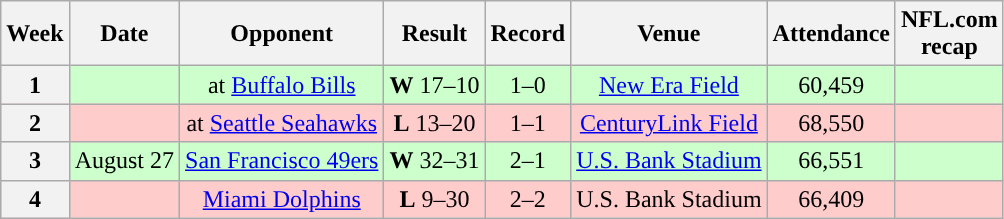<table class="wikitable" style="text-align:center">
<tr>
<th>Week</th>
<th>Date</th>
<th>Opponent</th>
<th>Result</th>
<th>Record</th>
<th>Venue</th>
<th>Attendance</th>
<th>NFL.com<br>recap</th>
</tr>
<tr style="background:#cfc">
<th>1</th>
<td></td>
<td>at <a href='#'>Buffalo Bills</a></td>
<td><strong>W</strong> 17–10</td>
<td>1–0</td>
<td><a href='#'>New Era Field</a></td>
<td>60,459</td>
<td></td>
</tr>
<tr style="background:#fcc">
<th>2</th>
<td></td>
<td>at <a href='#'>Seattle Seahawks</a></td>
<td><strong>L</strong> 13–20</td>
<td>1–1</td>
<td><a href='#'>CenturyLink Field</a></td>
<td>68,550</td>
<td></td>
</tr>
<tr style="background:#cfc">
<th>3</th>
<td>August 27</td>
<td><a href='#'>San Francisco 49ers</a></td>
<td><strong>W</strong> 32–31</td>
<td>2–1</td>
<td><a href='#'>U.S. Bank Stadium</a></td>
<td>66,551</td>
<td></td>
</tr>
<tr style="background:#fcc">
<th>4</th>
<td></td>
<td><a href='#'>Miami Dolphins</a></td>
<td><strong>L</strong> 9–30</td>
<td>2–2</td>
<td>U.S. Bank Stadium</td>
<td>66,409</td>
<td></td>
</tr>
</table>
